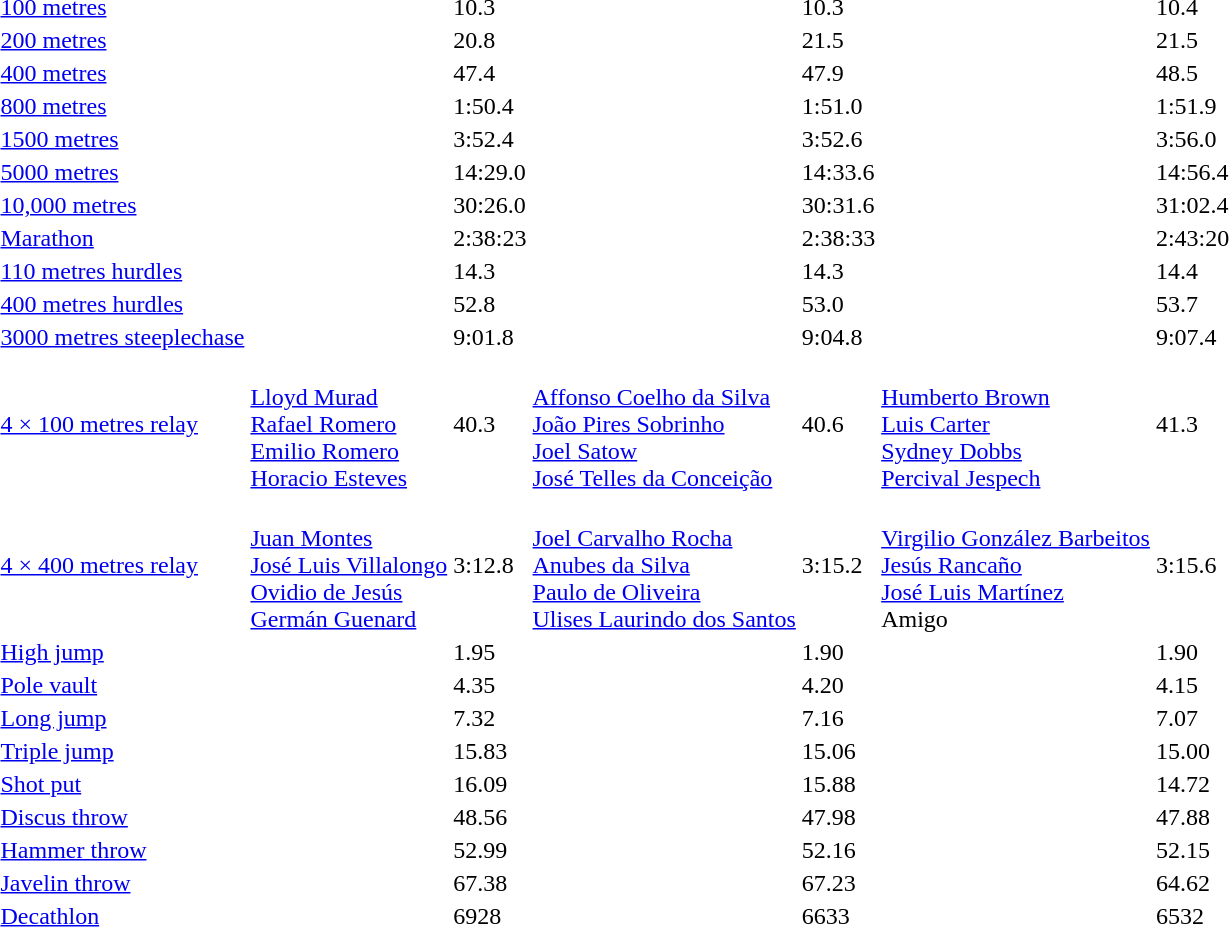<table>
<tr>
<td><a href='#'>100 metres</a></td>
<td></td>
<td>10.3</td>
<td></td>
<td>10.3</td>
<td></td>
<td>10.4</td>
</tr>
<tr>
<td><a href='#'>200 metres</a></td>
<td></td>
<td>20.8</td>
<td></td>
<td>21.5</td>
<td></td>
<td>21.5</td>
</tr>
<tr>
<td><a href='#'>400 metres</a></td>
<td></td>
<td>47.4</td>
<td></td>
<td>47.9</td>
<td></td>
<td>48.5</td>
</tr>
<tr>
<td><a href='#'>800 metres</a></td>
<td></td>
<td>1:50.4</td>
<td></td>
<td>1:51.0</td>
<td></td>
<td>1:51.9</td>
</tr>
<tr>
<td><a href='#'>1500 metres</a></td>
<td></td>
<td>3:52.4</td>
<td></td>
<td>3:52.6</td>
<td></td>
<td>3:56.0</td>
</tr>
<tr>
<td><a href='#'>5000 metres</a></td>
<td></td>
<td>14:29.0</td>
<td></td>
<td>14:33.6</td>
<td></td>
<td>14:56.4</td>
</tr>
<tr>
<td><a href='#'>10,000 metres</a></td>
<td></td>
<td>30:26.0</td>
<td></td>
<td>30:31.6</td>
<td></td>
<td>31:02.4</td>
</tr>
<tr>
<td><a href='#'>Marathon</a></td>
<td></td>
<td>2:38:23</td>
<td></td>
<td>2:38:33</td>
<td></td>
<td>2:43:20</td>
</tr>
<tr>
<td><a href='#'>110 metres hurdles</a></td>
<td></td>
<td>14.3</td>
<td></td>
<td>14.3</td>
<td></td>
<td>14.4</td>
</tr>
<tr>
<td><a href='#'>400 metres hurdles</a></td>
<td></td>
<td>52.8</td>
<td></td>
<td>53.0</td>
<td></td>
<td>53.7</td>
</tr>
<tr>
<td><a href='#'>3000 metres steeplechase</a></td>
<td></td>
<td>9:01.8</td>
<td></td>
<td>9:04.8</td>
<td></td>
<td>9:07.4</td>
</tr>
<tr>
<td><a href='#'>4 × 100 metres relay</a></td>
<td> <br> <a href='#'>Lloyd Murad</a> <br> <a href='#'>Rafael Romero</a> <br> <a href='#'>Emilio Romero</a> <br> <a href='#'>Horacio Esteves</a></td>
<td>40.3</td>
<td> <br> <a href='#'>Affonso Coelho da Silva</a> <br> <a href='#'>João Pires Sobrinho</a> <br> <a href='#'>Joel Satow</a> <br> <a href='#'>José Telles da Conceição</a></td>
<td>40.6</td>
<td> <br> <a href='#'>Humberto Brown</a> <br> <a href='#'>Luis Carter</a> <br> <a href='#'>Sydney Dobbs</a> <br> <a href='#'>Percival Jespech</a></td>
<td>41.3</td>
</tr>
<tr>
<td><a href='#'>4 × 400 metres relay</a></td>
<td> <br> <a href='#'>Juan Montes</a> <br> <a href='#'>José Luis Villalongo</a> <br> <a href='#'>Ovidio de Jesús</a> <br> <a href='#'>Germán Guenard</a></td>
<td>3:12.8</td>
<td> <br> <a href='#'>Joel Carvalho Rocha</a> <br> <a href='#'>Anubes da Silva</a> <br> <a href='#'>Paulo de Oliveira</a> <br> <a href='#'>Ulises Laurindo dos Santos</a></td>
<td>3:15.2</td>
<td> <br> <a href='#'>Virgilio González Barbeitos</a> <br> <a href='#'>Jesús Rancaño</a> <br> <a href='#'>José Luis Martínez</a> <br> Amigo</td>
<td>3:15.6</td>
</tr>
<tr>
<td><a href='#'>High jump</a></td>
<td></td>
<td>1.95</td>
<td></td>
<td>1.90</td>
<td></td>
<td>1.90</td>
</tr>
<tr>
<td><a href='#'>Pole vault</a></td>
<td></td>
<td>4.35</td>
<td></td>
<td>4.20</td>
<td></td>
<td>4.15</td>
</tr>
<tr>
<td><a href='#'>Long jump</a></td>
<td></td>
<td>7.32</td>
<td></td>
<td>7.16</td>
<td></td>
<td>7.07</td>
</tr>
<tr>
<td><a href='#'>Triple jump</a></td>
<td></td>
<td>15.83</td>
<td></td>
<td>15.06</td>
<td></td>
<td>15.00</td>
</tr>
<tr>
<td><a href='#'>Shot put</a></td>
<td></td>
<td>16.09</td>
<td></td>
<td>15.88</td>
<td></td>
<td>14.72</td>
</tr>
<tr>
<td><a href='#'>Discus throw</a></td>
<td></td>
<td>48.56</td>
<td></td>
<td>47.98</td>
<td></td>
<td>47.88</td>
</tr>
<tr>
<td><a href='#'>Hammer throw</a></td>
<td></td>
<td>52.99</td>
<td></td>
<td>52.16</td>
<td></td>
<td>52.15</td>
</tr>
<tr>
<td><a href='#'>Javelin throw</a></td>
<td></td>
<td>67.38</td>
<td></td>
<td>67.23</td>
<td></td>
<td>64.62</td>
</tr>
<tr>
<td><a href='#'>Decathlon</a></td>
<td></td>
<td>6928</td>
<td></td>
<td>6633</td>
<td></td>
<td>6532</td>
</tr>
</table>
